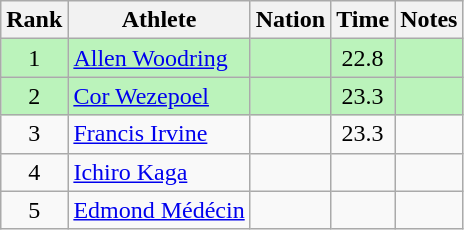<table class="wikitable sortable" style="text-align:center">
<tr>
<th>Rank</th>
<th>Athlete</th>
<th>Nation</th>
<th>Time</th>
<th>Notes</th>
</tr>
<tr bgcolor=bbf3bb>
<td>1</td>
<td align=left><a href='#'>Allen Woodring</a></td>
<td align=left></td>
<td>22.8</td>
<td></td>
</tr>
<tr bgcolor=bbf3bb>
<td>2</td>
<td align=left><a href='#'>Cor Wezepoel</a></td>
<td align=left></td>
<td>23.3</td>
<td></td>
</tr>
<tr>
<td>3</td>
<td align=left><a href='#'>Francis Irvine</a></td>
<td align=left></td>
<td>23.3</td>
<td></td>
</tr>
<tr>
<td>4</td>
<td align=left><a href='#'>Ichiro Kaga</a></td>
<td align=left></td>
<td data-sort-value=30.0></td>
<td></td>
</tr>
<tr>
<td>5</td>
<td align=left><a href='#'>Edmond Médécin</a></td>
<td align=left></td>
<td data-sort-value=30.0></td>
<td></td>
</tr>
</table>
